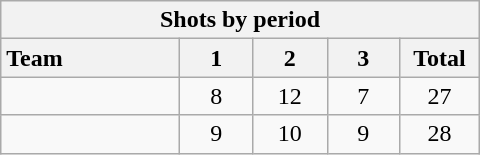<table class="wikitable" style="width:20em; text-align:right;">
<tr>
<th colspan="6">Shots by period</th>
</tr>
<tr>
<th style="width:8em; text-align:left;">Team</th>
<th style="width:3em;">1</th>
<th style="width:3em;">2</th>
<th style="width:3em;">3</th>
<th style="width:3em;">Total</th>
</tr>
<tr>
<td style="text-align:left;"></td>
<td style="text-align:center;">8</td>
<td style="text-align:center;">12</td>
<td style="text-align:center;">7</td>
<td style="text-align:center;">27</td>
</tr>
<tr>
<td style="text-align:left;"></td>
<td style="text-align:center;">9</td>
<td style="text-align:center;">10</td>
<td style="text-align:center;">9</td>
<td style="text-align:center;">28</td>
</tr>
</table>
